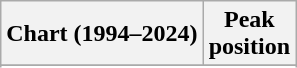<table class="wikitable sortable plainrowheaders" style="text-align:center;" border="1">
<tr>
<th scope="col">Chart (1994–2024)</th>
<th scope="col">Peak<br>position</th>
</tr>
<tr>
</tr>
<tr>
</tr>
<tr>
</tr>
<tr>
</tr>
<tr>
</tr>
</table>
